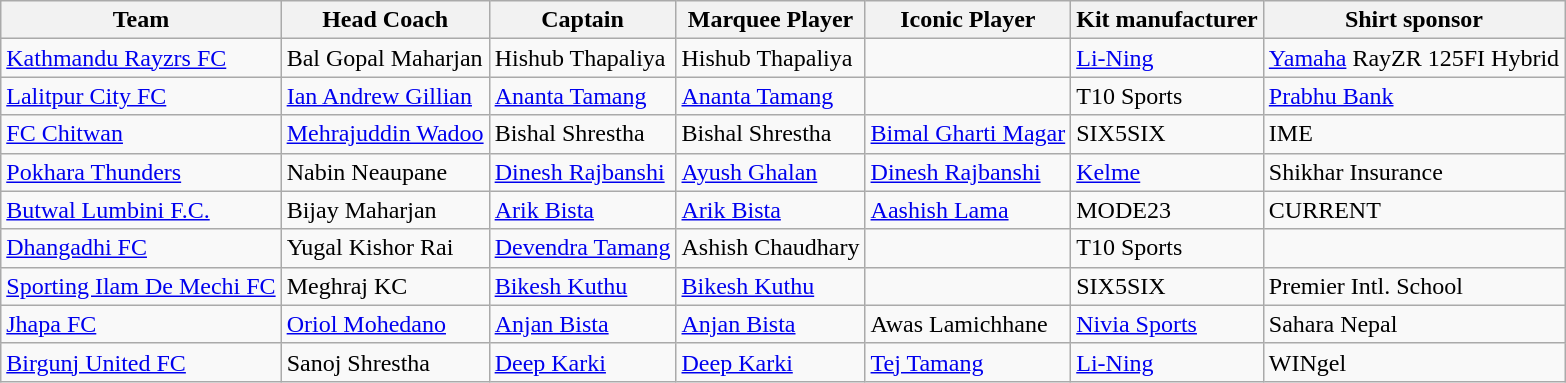<table class="wikitable">
<tr>
<th>Team</th>
<th>Head Coach</th>
<th>Captain</th>
<th>Marquee Player</th>
<th>Iconic Player</th>
<th>Kit manufacturer</th>
<th>Shirt sponsor</th>
</tr>
<tr>
<td><a href='#'>Kathmandu Rayzrs FC</a></td>
<td> Bal Gopal Maharjan</td>
<td> Hishub Thapaliya</td>
<td> Hishub Thapaliya</td>
<td></td>
<td><a href='#'>Li-Ning</a></td>
<td><a href='#'>Yamaha</a> RayZR 125FI Hybrid</td>
</tr>
<tr>
<td><a href='#'>Lalitpur City FC</a></td>
<td> <a href='#'>Ian Andrew Gillian</a></td>
<td> <a href='#'>Ananta Tamang</a></td>
<td> <a href='#'>Ananta Tamang</a></td>
<td></td>
<td>T10 Sports</td>
<td><a href='#'>Prabhu Bank</a></td>
</tr>
<tr>
<td><a href='#'>FC Chitwan</a></td>
<td> <a href='#'>Mehrajuddin Wadoo</a></td>
<td> Bishal Shrestha</td>
<td> Bishal Shrestha</td>
<td> <a href='#'>Bimal Gharti Magar</a></td>
<td>SIX5SIX</td>
<td>IME</td>
</tr>
<tr>
<td><a href='#'>Pokhara Thunders</a></td>
<td> Nabin Neaupane</td>
<td> <a href='#'>Dinesh Rajbanshi</a></td>
<td> <a href='#'>Ayush Ghalan</a></td>
<td> <a href='#'>Dinesh Rajbanshi</a></td>
<td><a href='#'>Kelme</a></td>
<td>Shikhar Insurance</td>
</tr>
<tr>
<td><a href='#'>Butwal Lumbini F.C.</a></td>
<td> Bijay Maharjan</td>
<td> <a href='#'>Arik Bista</a></td>
<td> <a href='#'>Arik Bista</a></td>
<td> <a href='#'>Aashish Lama</a></td>
<td>MODE23</td>
<td>CURRENT</td>
</tr>
<tr>
<td><a href='#'>Dhangadhi FC</a></td>
<td> Yugal Kishor Rai</td>
<td> <a href='#'>Devendra Tamang</a></td>
<td> Ashish Chaudhary</td>
<td></td>
<td>T10 Sports</td>
<td><a href='#'></a></td>
</tr>
<tr>
<td><a href='#'>Sporting Ilam De Mechi FC</a></td>
<td> Meghraj KC</td>
<td> <a href='#'>Bikesh Kuthu</a></td>
<td> <a href='#'>Bikesh Kuthu</a></td>
<td></td>
<td>SIX5SIX</td>
<td>Premier Intl. School</td>
</tr>
<tr>
<td><a href='#'>Jhapa FC</a></td>
<td> <a href='#'>Oriol Mohedano</a></td>
<td> <a href='#'>Anjan Bista</a></td>
<td> <a href='#'>Anjan Bista</a></td>
<td> Awas Lamichhane</td>
<td><a href='#'>Nivia Sports</a></td>
<td>Sahara Nepal</td>
</tr>
<tr>
<td><a href='#'>Birgunj United FC</a></td>
<td> Sanoj Shrestha</td>
<td> <a href='#'>Deep Karki</a></td>
<td> <a href='#'>Deep Karki</a></td>
<td> <a href='#'>Tej Tamang</a></td>
<td><a href='#'>Li-Ning</a></td>
<td>WINgel</td>
</tr>
</table>
